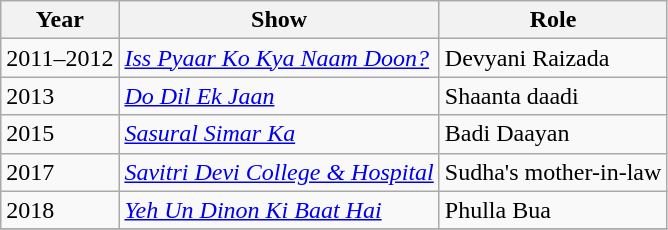<table class="wikitable">
<tr>
<th>Year</th>
<th>Show</th>
<th>Role</th>
</tr>
<tr>
<td>2011–2012</td>
<td><em><a href='#'>Iss Pyaar Ko Kya Naam Doon?</a></em></td>
<td>Devyani Raizada</td>
</tr>
<tr>
<td>2013</td>
<td><em><a href='#'>Do Dil Ek Jaan</a></em></td>
<td>Shaanta daadi</td>
</tr>
<tr>
<td>2015</td>
<td><em><a href='#'>Sasural Simar Ka</a></em></td>
<td>Badi Daayan</td>
</tr>
<tr>
<td>2017</td>
<td><em><a href='#'>Savitri Devi College & Hospital</a></em></td>
<td>Sudha's mother-in-law</td>
</tr>
<tr>
<td>2018</td>
<td><em><a href='#'>Yeh Un Dinon Ki Baat Hai</a></em></td>
<td>Phulla Bua</td>
</tr>
<tr>
</tr>
</table>
